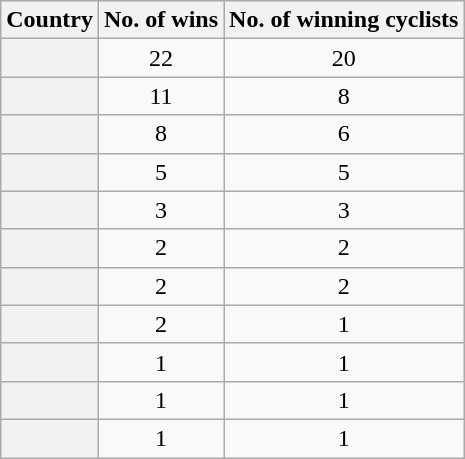<table class="wikitable plainrowheaders sortable" style="text-align:center;">
<tr>
<th scope="col">Country</th>
<th scope="col">No. of wins</th>
<th scope="col">No. of winning cyclists</th>
</tr>
<tr>
<th scope="row"></th>
<td>22</td>
<td>20</td>
</tr>
<tr>
<th scope="row"></th>
<td>11</td>
<td>8</td>
</tr>
<tr>
<th scope="row"></th>
<td>8</td>
<td>6</td>
</tr>
<tr>
<th scope="row"></th>
<td>5</td>
<td>5</td>
</tr>
<tr>
<th scope="row"></th>
<td>3</td>
<td>3</td>
</tr>
<tr>
<th scope="row"></th>
<td>2</td>
<td>2</td>
</tr>
<tr>
<th scope="row"></th>
<td>2</td>
<td>2</td>
</tr>
<tr>
<th scope="row"></th>
<td>2</td>
<td>1</td>
</tr>
<tr>
<th scope="row"></th>
<td>1</td>
<td>1</td>
</tr>
<tr>
<th scope="row"></th>
<td>1</td>
<td>1</td>
</tr>
<tr>
<th scope="row"></th>
<td>1</td>
<td>1</td>
</tr>
</table>
